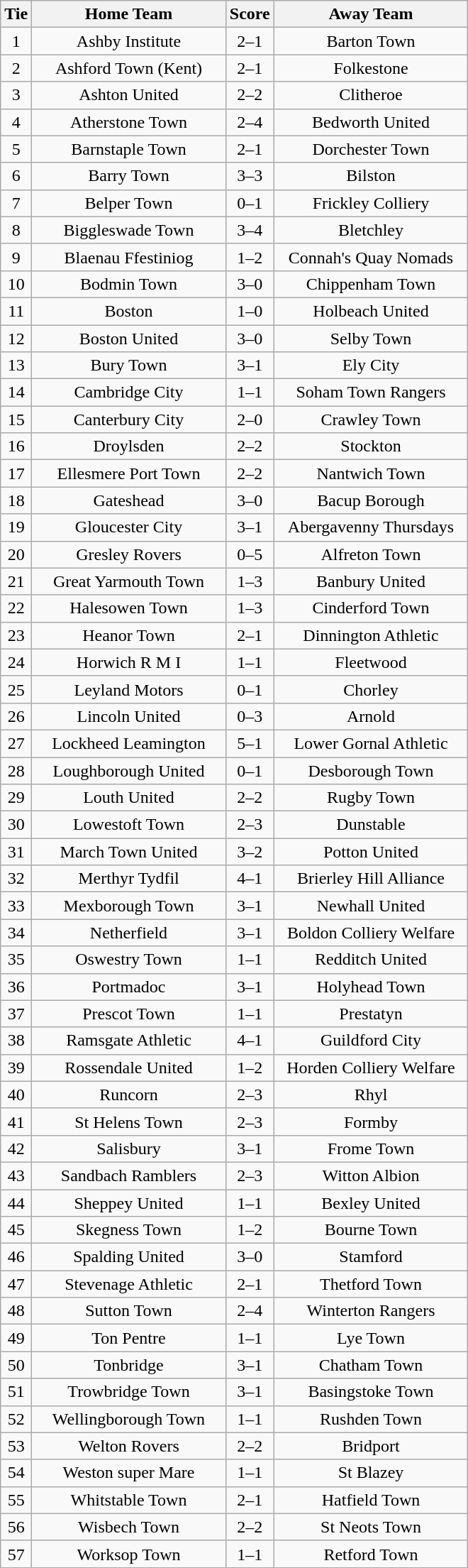<table class="wikitable" style="text-align:center;">
<tr>
<th width=20>Tie</th>
<th width=175>Home Team</th>
<th width=20>Score</th>
<th width=175>Away Team</th>
</tr>
<tr>
<td>1</td>
<td>Ashby Institute</td>
<td>2–1</td>
<td>Barton Town</td>
</tr>
<tr>
<td>2</td>
<td>Ashford Town (Kent)</td>
<td>2–1</td>
<td>Folkestone</td>
</tr>
<tr>
<td>3</td>
<td>Ashton United</td>
<td>2–2</td>
<td>Clitheroe</td>
</tr>
<tr>
<td>4</td>
<td>Atherstone Town</td>
<td>2–4</td>
<td>Bedworth United</td>
</tr>
<tr>
<td>5</td>
<td>Barnstaple Town</td>
<td>2–1</td>
<td>Dorchester Town</td>
</tr>
<tr>
<td>6</td>
<td>Barry Town</td>
<td>3–3</td>
<td>Bilston</td>
</tr>
<tr>
<td>7</td>
<td>Belper Town</td>
<td>0–1</td>
<td>Frickley Colliery</td>
</tr>
<tr>
<td>8</td>
<td>Biggleswade Town</td>
<td>3–4</td>
<td>Bletchley</td>
</tr>
<tr>
<td>9</td>
<td>Blaenau Ffestiniog</td>
<td>1–2</td>
<td>Connah's Quay Nomads</td>
</tr>
<tr>
<td>10</td>
<td>Bodmin Town</td>
<td>3–0</td>
<td>Chippenham Town</td>
</tr>
<tr>
<td>11</td>
<td>Boston</td>
<td>1–0</td>
<td>Holbeach United</td>
</tr>
<tr>
<td>12</td>
<td>Boston United</td>
<td>3–0</td>
<td>Selby Town</td>
</tr>
<tr>
<td>13</td>
<td>Bury Town</td>
<td>3–1</td>
<td>Ely City</td>
</tr>
<tr>
<td>14</td>
<td>Cambridge City</td>
<td>1–1</td>
<td>Soham Town Rangers</td>
</tr>
<tr>
<td>15</td>
<td>Canterbury City</td>
<td>2–0</td>
<td>Crawley Town</td>
</tr>
<tr>
<td>16</td>
<td>Droylsden</td>
<td>2–2</td>
<td>Stockton</td>
</tr>
<tr>
<td>17</td>
<td>Ellesmere Port Town</td>
<td>2–2</td>
<td>Nantwich Town</td>
</tr>
<tr>
<td>18</td>
<td>Gateshead</td>
<td>3–0</td>
<td>Bacup Borough</td>
</tr>
<tr>
<td>19</td>
<td>Gloucester City</td>
<td>3–1</td>
<td>Abergavenny Thursdays</td>
</tr>
<tr>
<td>20</td>
<td>Gresley Rovers</td>
<td>0–5</td>
<td>Alfreton Town</td>
</tr>
<tr>
<td>21</td>
<td>Great Yarmouth Town</td>
<td>1–3</td>
<td>Banbury United</td>
</tr>
<tr>
<td>22</td>
<td>Halesowen Town</td>
<td>1–3</td>
<td>Cinderford Town</td>
</tr>
<tr>
<td>23</td>
<td>Heanor Town</td>
<td>2–1</td>
<td>Dinnington Athletic</td>
</tr>
<tr>
<td>24</td>
<td>Horwich R M I</td>
<td>1–1</td>
<td>Fleetwood</td>
</tr>
<tr>
<td>25</td>
<td>Leyland Motors</td>
<td>0–1</td>
<td>Chorley</td>
</tr>
<tr>
<td>26</td>
<td>Lincoln United</td>
<td>0–3</td>
<td>Arnold</td>
</tr>
<tr>
<td>27</td>
<td>Lockheed Leamington</td>
<td>5–1</td>
<td>Lower Gornal Athletic</td>
</tr>
<tr>
<td>28</td>
<td>Loughborough United</td>
<td>0–1</td>
<td>Desborough Town</td>
</tr>
<tr>
<td>29</td>
<td>Louth United</td>
<td>2–2</td>
<td>Rugby Town</td>
</tr>
<tr>
<td>30</td>
<td>Lowestoft Town</td>
<td>2–3</td>
<td>Dunstable</td>
</tr>
<tr>
<td>31</td>
<td>March Town United</td>
<td>3–2</td>
<td>Potton United</td>
</tr>
<tr>
<td>32</td>
<td>Merthyr Tydfil</td>
<td>4–1</td>
<td>Brierley Hill Alliance</td>
</tr>
<tr>
<td>33</td>
<td>Mexborough Town</td>
<td>3–1</td>
<td>Newhall United</td>
</tr>
<tr>
<td>34</td>
<td>Netherfield</td>
<td>3–1</td>
<td>Boldon Colliery Welfare</td>
</tr>
<tr>
<td>35</td>
<td>Oswestry Town</td>
<td>1–1</td>
<td>Redditch United</td>
</tr>
<tr>
<td>36</td>
<td>Portmadoc</td>
<td>3–1</td>
<td>Holyhead Town</td>
</tr>
<tr>
<td>37</td>
<td>Prescot Town</td>
<td>1–1</td>
<td>Prestatyn</td>
</tr>
<tr>
<td>38</td>
<td>Ramsgate Athletic</td>
<td>4–1</td>
<td>Guildford City</td>
</tr>
<tr>
<td>39</td>
<td>Rossendale United</td>
<td>1–2</td>
<td>Horden Colliery Welfare</td>
</tr>
<tr>
<td>40</td>
<td>Runcorn</td>
<td>2–3</td>
<td>Rhyl</td>
</tr>
<tr>
<td>41</td>
<td>St Helens Town</td>
<td>2–3</td>
<td>Formby</td>
</tr>
<tr>
<td>42</td>
<td>Salisbury</td>
<td>3–1</td>
<td>Frome Town</td>
</tr>
<tr>
<td>43</td>
<td>Sandbach Ramblers</td>
<td>2–3</td>
<td>Witton Albion</td>
</tr>
<tr>
<td>44</td>
<td>Sheppey United</td>
<td>1–1</td>
<td>Bexley United</td>
</tr>
<tr>
<td>45</td>
<td>Skegness Town</td>
<td>1–2</td>
<td>Bourne Town</td>
</tr>
<tr>
<td>46</td>
<td>Spalding United</td>
<td>3–0</td>
<td>Stamford</td>
</tr>
<tr>
<td>47</td>
<td>Stevenage Athletic</td>
<td>2–1</td>
<td>Thetford Town</td>
</tr>
<tr>
<td>48</td>
<td>Sutton Town</td>
<td>2–4</td>
<td>Winterton Rangers</td>
</tr>
<tr>
<td>49</td>
<td>Ton Pentre</td>
<td>1–1</td>
<td>Lye Town</td>
</tr>
<tr>
<td>50</td>
<td>Tonbridge</td>
<td>3–1</td>
<td>Chatham Town</td>
</tr>
<tr>
<td>51</td>
<td>Trowbridge Town</td>
<td>3–1</td>
<td>Basingstoke Town</td>
</tr>
<tr>
<td>52</td>
<td>Wellingborough Town</td>
<td>1–1</td>
<td>Rushden Town</td>
</tr>
<tr>
<td>53</td>
<td>Welton Rovers</td>
<td>2–2</td>
<td>Bridport</td>
</tr>
<tr>
<td>54</td>
<td>Weston super Mare</td>
<td>1–1</td>
<td>St Blazey</td>
</tr>
<tr>
<td>55</td>
<td>Whitstable Town</td>
<td>2–1</td>
<td>Hatfield Town</td>
</tr>
<tr>
<td>56</td>
<td>Wisbech Town</td>
<td>2–2</td>
<td>St Neots Town</td>
</tr>
<tr>
<td>57</td>
<td>Worksop Town</td>
<td>1–1</td>
<td>Retford Town</td>
</tr>
</table>
